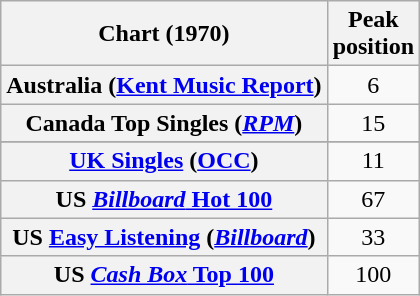<table class="wikitable sortable plainrowheaders">
<tr>
<th>Chart (1970)</th>
<th>Peak<br>position</th>
</tr>
<tr>
<th scope="row">Australia (<a href='#'>Kent Music Report</a>)</th>
<td style="text-align:center;">6</td>
</tr>
<tr>
<th scope="row">Canada Top Singles (<em><a href='#'>RPM</a></em>)</th>
<td style="text-align:center;">15</td>
</tr>
<tr>
</tr>
<tr>
</tr>
<tr>
<th scope="row"><a href='#'>UK Singles</a> (<a href='#'>OCC</a>)</th>
<td style="text-align:center;">11</td>
</tr>
<tr>
<th scope="row">US <a href='#'><em>Billboard</em> Hot 100</a></th>
<td style="text-align:center;">67</td>
</tr>
<tr>
<th scope="row">US <a href='#'>Easy Listening</a> (<em><a href='#'>Billboard</a></em>)</th>
<td style="text-align:center;">33</td>
</tr>
<tr>
<th scope="row">US <a href='#'><em>Cash Box</em> Top 100</a></th>
<td style="text-align:center;">100</td>
</tr>
</table>
